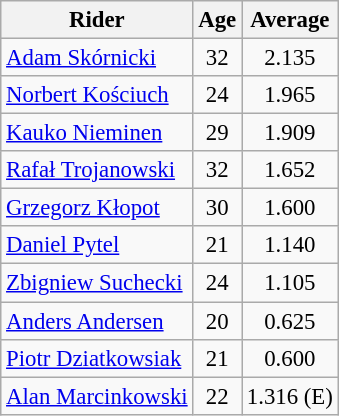<table class=wikitable style="font-size: 95%">
<tr>
<th>Rider</th>
<th>Age</th>
<th>Average</th>
</tr>
<tr align=center>
<td align=left> <a href='#'>Adam Skórnicki</a></td>
<td>32</td>
<td>2.135</td>
</tr>
<tr align=center>
<td align=left> <a href='#'>Norbert Kościuch</a></td>
<td>24</td>
<td>1.965</td>
</tr>
<tr align=center>
<td align=left> <a href='#'>Kauko Nieminen</a></td>
<td>29</td>
<td>1.909</td>
</tr>
<tr align=center>
<td align=left> <a href='#'>Rafał Trojanowski</a></td>
<td>32</td>
<td>1.652</td>
</tr>
<tr align=center>
<td align=left> <a href='#'>Grzegorz Kłopot</a></td>
<td>30</td>
<td>1.600</td>
</tr>
<tr align=center>
<td align=left> <a href='#'>Daniel Pytel</a></td>
<td>21</td>
<td>1.140</td>
</tr>
<tr align=center>
<td align=left> <a href='#'>Zbigniew Suchecki</a></td>
<td>24</td>
<td>1.105</td>
</tr>
<tr align=center>
<td align=left> <a href='#'>Anders Andersen</a></td>
<td>20</td>
<td>0.625</td>
</tr>
<tr align=center>
<td align=left> <a href='#'>Piotr Dziatkowsiak</a></td>
<td>21</td>
<td>0.600</td>
</tr>
<tr align=center>
<td align=left> <a href='#'>Alan Marcinkowski</a></td>
<td>22</td>
<td>1.316 (E)</td>
</tr>
</table>
